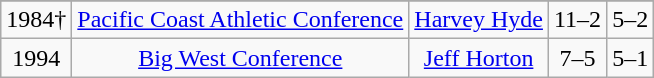<table class="wikitable" style="text-align:center;">
<tr>
</tr>
<tr>
<td>1984†</td>
<td><a href='#'>Pacific Coast Athletic Conference</a></td>
<td><a href='#'>Harvey Hyde</a></td>
<td>11–2</td>
<td>5–2</td>
</tr>
<tr>
<td>1994</td>
<td><a href='#'>Big West Conference</a></td>
<td><a href='#'>Jeff Horton</a></td>
<td>7–5</td>
<td>5–1</td>
</tr>
</table>
